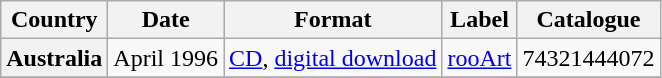<table class="wikitable plainrowheaders">
<tr>
<th scope="col">Country</th>
<th scope="col">Date</th>
<th scope="col">Format</th>
<th scope="col">Label</th>
<th scope="col">Catalogue</th>
</tr>
<tr>
<th scope="row">Australia</th>
<td>April 1996</td>
<td><a href='#'>CD</a>, <a href='#'>digital download</a></td>
<td><a href='#'>rooArt</a></td>
<td>74321444072</td>
</tr>
<tr>
</tr>
</table>
